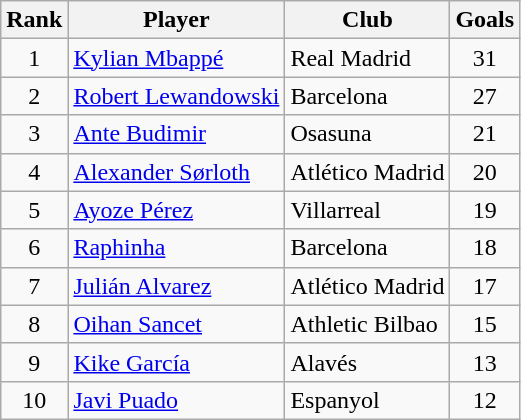<table class="wikitable" style="text-align:center">
<tr>
<th>Rank</th>
<th>Player</th>
<th>Club</th>
<th>Goals</th>
</tr>
<tr>
<td>1</td>
<td align="left"> <a href='#'>Kylian Mbappé</a></td>
<td align="left">Real Madrid</td>
<td>31</td>
</tr>
<tr>
<td>2</td>
<td align="left"> <a href='#'>Robert Lewandowski</a></td>
<td align="left">Barcelona</td>
<td>27</td>
</tr>
<tr>
<td>3</td>
<td align="left"> <a href='#'>Ante Budimir</a></td>
<td align="left">Osasuna</td>
<td>21</td>
</tr>
<tr>
<td>4</td>
<td align="left"> <a href='#'>Alexander Sørloth</a></td>
<td align="left">Atlético Madrid</td>
<td>20</td>
</tr>
<tr>
<td>5</td>
<td align="left"> <a href='#'>Ayoze Pérez</a></td>
<td align="left">Villarreal</td>
<td>19</td>
</tr>
<tr>
<td>6</td>
<td align="left"> <a href='#'>Raphinha</a></td>
<td align="left">Barcelona</td>
<td>18</td>
</tr>
<tr>
<td>7</td>
<td align="left"> <a href='#'>Julián Alvarez</a></td>
<td align="left">Atlético Madrid</td>
<td>17</td>
</tr>
<tr>
<td>8</td>
<td align="left"> <a href='#'>Oihan Sancet</a></td>
<td align="left">Athletic Bilbao</td>
<td>15</td>
</tr>
<tr>
<td>9</td>
<td align="left"> <a href='#'>Kike García</a></td>
<td align="left">Alavés</td>
<td>13</td>
</tr>
<tr>
<td>10</td>
<td align="left"> <a href='#'>Javi Puado</a></td>
<td align="left">Espanyol</td>
<td>12</td>
</tr>
</table>
